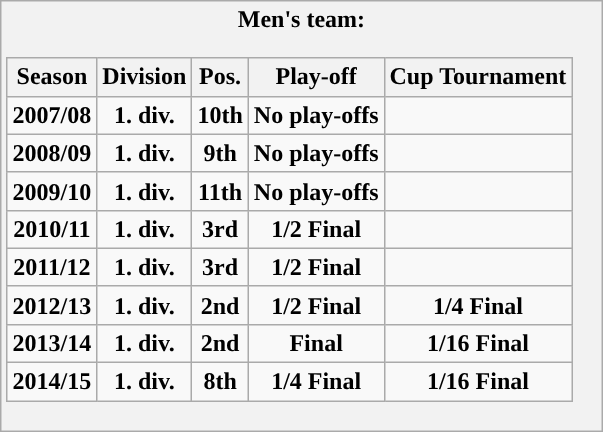<table class="wikitable">
<tr>
<th bgcolor="#e5e5e5">Men's team:<br><table class="wikitable">
<tr>
<th bgcolor=="#e5e5e5">Season</th>
<th bgcolor="#e5e5e5">Division</th>
<th bgcolor="#e5e5e5">Pos.</th>
<th bgcolor="#e5e5e5">Play-off</th>
<th>Cup Tournament</th>
</tr>
<tr>
<td>2007/08</td>
<td>1. div.</td>
<td>10th</td>
<td>No play-offs</td>
<td></td>
</tr>
<tr>
<td>2008/09</td>
<td>1. div.</td>
<td>9th</td>
<td>No play-offs</td>
<td></td>
</tr>
<tr>
<td>2009/10</td>
<td>1. div.</td>
<td>11th</td>
<td>No play-offs</td>
<td></td>
</tr>
<tr>
<td>2010/11</td>
<td>1. div.</td>
<td>3rd</td>
<td>1/2 Final</td>
<td></td>
</tr>
<tr>
<td>2011/12</td>
<td>1. div.</td>
<td>3rd</td>
<td>1/2 Final</td>
<td></td>
</tr>
<tr>
<td>2012/13</td>
<td>1. div.</td>
<td>2nd</td>
<td>1/2 Final</td>
<td>1/4 Final</td>
</tr>
<tr>
<td>2013/14</td>
<td>1. div.</td>
<td>2nd</td>
<td>Final</td>
<td>1/16 Final</td>
</tr>
<tr>
<td>2014/15</td>
<td>1. div.</td>
<td>8th</td>
<td>1/4 Final</td>
<td>1/16 Final</td>
</tr>
</table>
</th>
</tr>
</table>
